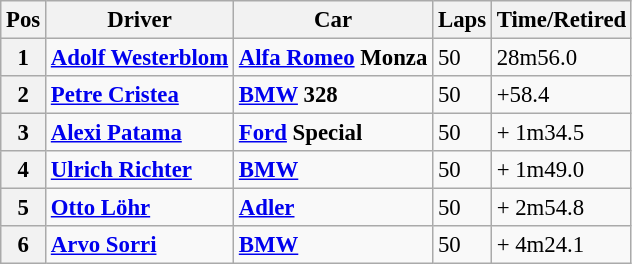<table class="wikitable" style="font-size: 95%;">
<tr>
<th>Pos</th>
<th>Driver</th>
<th>Car</th>
<th>Laps</th>
<th>Time/Retired</th>
</tr>
<tr>
<th>1</th>
<td> <strong><a href='#'>Adolf Westerblom</a></strong></td>
<td><strong><a href='#'>Alfa Romeo</a> Monza</strong></td>
<td>50</td>
<td>28m56.0</td>
</tr>
<tr>
<th>2</th>
<td> <strong><a href='#'>Petre Cristea</a></strong></td>
<td><strong><a href='#'>BMW</a> 328</strong></td>
<td>50</td>
<td>+58.4</td>
</tr>
<tr>
<th>3</th>
<td> <strong><a href='#'>Alexi Patama</a></strong></td>
<td><strong><a href='#'>Ford</a> Special</strong></td>
<td>50</td>
<td>+ 1m34.5</td>
</tr>
<tr>
<th>4</th>
<td> <strong><a href='#'>Ulrich Richter</a></strong></td>
<td><strong><a href='#'>BMW</a></strong></td>
<td>50</td>
<td>+ 1m49.0</td>
</tr>
<tr>
<th>5</th>
<td> <strong><a href='#'>Otto Löhr</a></strong></td>
<td><strong><a href='#'>Adler</a></strong></td>
<td>50</td>
<td>+ 2m54.8</td>
</tr>
<tr>
<th>6</th>
<td> <strong><a href='#'>Arvo Sorri</a></strong></td>
<td><strong><a href='#'>BMW</a></strong></td>
<td>50</td>
<td>+ 4m24.1</td>
</tr>
</table>
